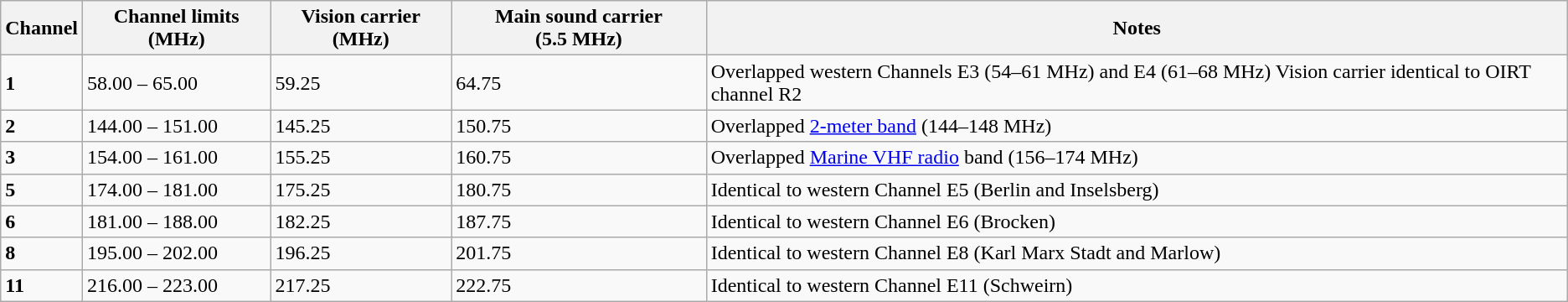<table class="wikitable">
<tr>
<th>Channel</th>
<th>Channel limits (MHz)</th>
<th>Vision carrier (MHz)</th>
<th>Main sound carrier (5.5 MHz)</th>
<th>Notes</th>
</tr>
<tr>
<td><strong>1</strong></td>
<td>58.00 – 65.00</td>
<td>59.25</td>
<td>64.75</td>
<td>Overlapped western Channels E3 (54–61 MHz) and E4 (61–68 MHz) Vision carrier identical to OIRT channel R2</td>
</tr>
<tr>
<td><strong>2</strong></td>
<td>144.00 – 151.00</td>
<td>145.25</td>
<td>150.75</td>
<td>Overlapped <a href='#'>2-meter band</a> (144–148 MHz)</td>
</tr>
<tr>
<td><strong>3</strong></td>
<td>154.00 – 161.00</td>
<td>155.25</td>
<td>160.75</td>
<td>Overlapped <a href='#'>Marine VHF radio</a> band (156–174 MHz)</td>
</tr>
<tr>
<td><strong>5</strong></td>
<td>174.00 – 181.00</td>
<td>175.25</td>
<td>180.75</td>
<td>Identical to western Channel E5 (Berlin and Inselsberg)</td>
</tr>
<tr>
<td><strong>6</strong></td>
<td>181.00 – 188.00</td>
<td>182.25</td>
<td>187.75</td>
<td>Identical to western Channel E6 (Brocken)</td>
</tr>
<tr>
<td><strong>8</strong></td>
<td>195.00 – 202.00</td>
<td>196.25</td>
<td>201.75</td>
<td>Identical to western Channel E8 (Karl Marx Stadt and Marlow)</td>
</tr>
<tr>
<td><strong>11</strong></td>
<td>216.00 – 223.00</td>
<td>217.25</td>
<td>222.75</td>
<td>Identical to western Channel E11 (Schweirn)</td>
</tr>
</table>
